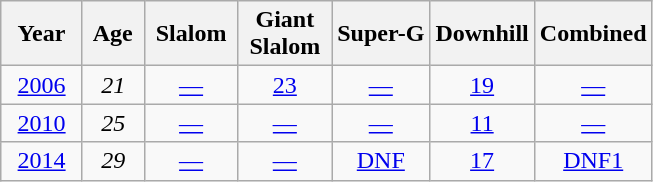<table class=wikitable style="text-align:center">
<tr>
<th>  Year  </th>
<th> Age </th>
<th> Slalom </th>
<th>Giant<br> Slalom </th>
<th>Super-G</th>
<th>Downhill</th>
<th>Combined</th>
</tr>
<tr>
<td><a href='#'>2006</a></td>
<td><em>21</em></td>
<td><a href='#'>—</a></td>
<td><a href='#'>23</a></td>
<td><a href='#'>—</a></td>
<td><a href='#'>19</a></td>
<td><a href='#'>—</a></td>
</tr>
<tr>
<td><a href='#'>2010</a></td>
<td><em>25</em></td>
<td><a href='#'>—</a></td>
<td><a href='#'>—</a></td>
<td><a href='#'>—</a></td>
<td><a href='#'>11</a></td>
<td><a href='#'>—</a></td>
</tr>
<tr>
<td><a href='#'>2014</a></td>
<td><em>29</em></td>
<td><a href='#'>—</a></td>
<td><a href='#'>—</a></td>
<td><a href='#'>DNF</a></td>
<td><a href='#'>17</a></td>
<td><a href='#'>DNF1</a></td>
</tr>
</table>
